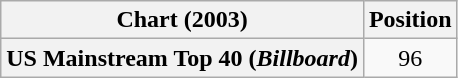<table class="wikitable plainrowheaders" style="text-align:center">
<tr>
<th scope="col">Chart (2003)</th>
<th scope="col">Position</th>
</tr>
<tr>
<th scope="row">US Mainstream Top 40 (<em>Billboard</em>)</th>
<td>96</td>
</tr>
</table>
